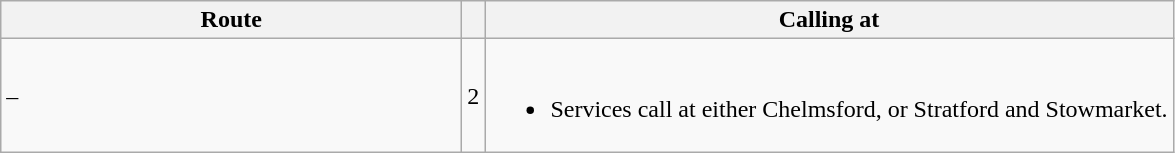<table class="wikitable">
<tr>
<th style="width:300px;">Route</th>
<th></th>
<th>Calling at</th>
</tr>
<tr>
<td> – </td>
<td>2</td>
<td><br><ul><li>Services call at either Chelmsford, or Stratford and Stowmarket.</li></ul></td>
</tr>
</table>
